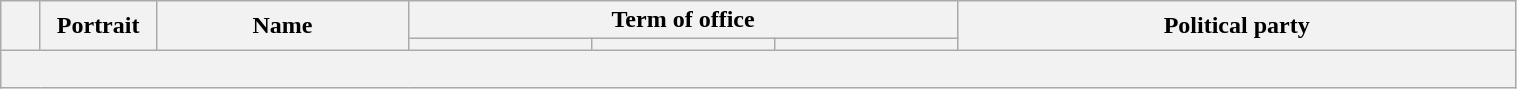<table class="wikitable" style="text-align:center; border:1px #aaf solid; width:80%;">
<tr>
<th rowspan="2"></th>
<th rowspan="2" style="width:70px;">Portrait</th>
<th rowspan="2">Name<br></th>
<th colspan="3">Term of office</th>
<th rowspan="2">Political party</th>
</tr>
<tr>
<th></th>
<th></th>
<th></th>
</tr>
<tr>
<th colspan=7><br></th>
</tr>
</table>
